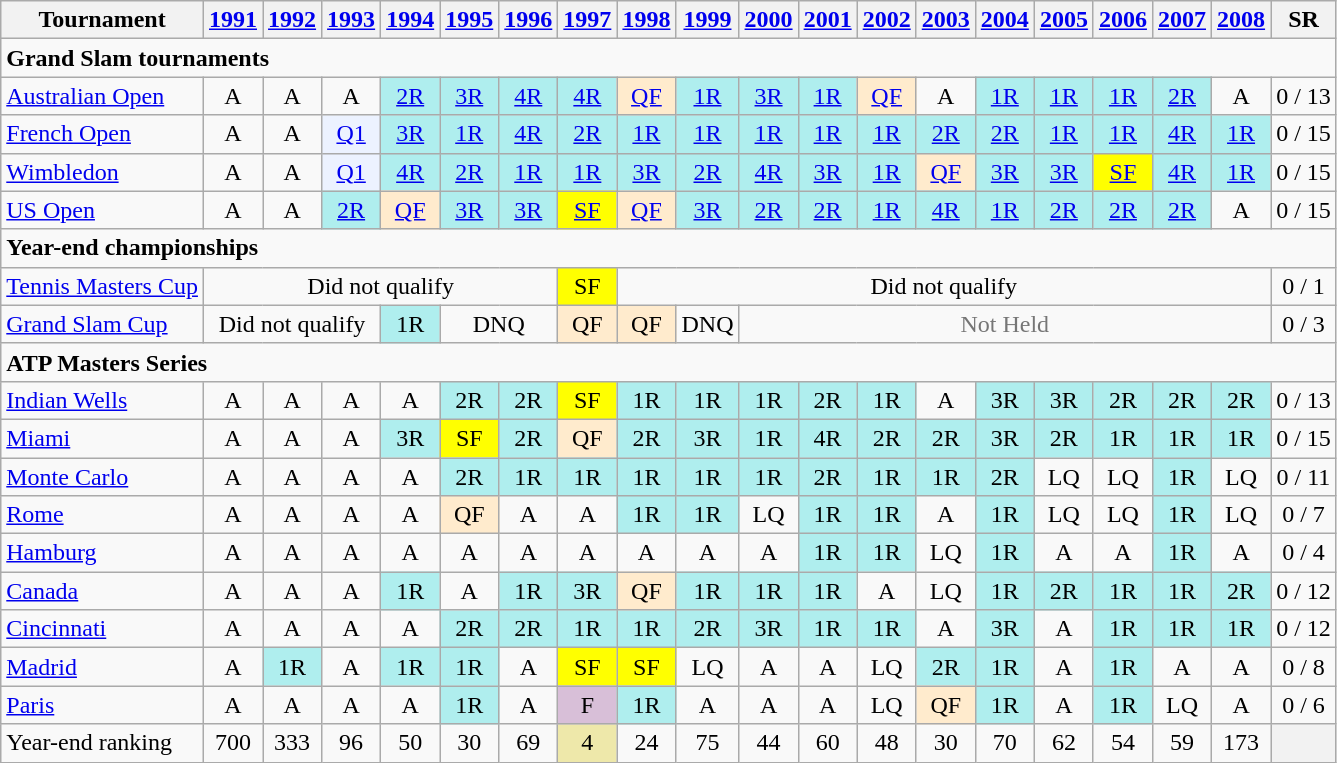<table class=wikitable style=text-align:center>
<tr>
<th>Tournament</th>
<th><a href='#'>1991</a></th>
<th><a href='#'>1992</a></th>
<th><a href='#'>1993</a></th>
<th><a href='#'>1994</a></th>
<th><a href='#'>1995</a></th>
<th><a href='#'>1996</a></th>
<th><a href='#'>1997</a></th>
<th><a href='#'>1998</a></th>
<th><a href='#'>1999</a></th>
<th><a href='#'>2000</a></th>
<th><a href='#'>2001</a></th>
<th><a href='#'>2002</a></th>
<th><a href='#'>2003</a></th>
<th><a href='#'>2004</a></th>
<th><a href='#'>2005</a></th>
<th><a href='#'>2006</a></th>
<th><a href='#'>2007</a></th>
<th><a href='#'>2008</a></th>
<th>SR</th>
</tr>
<tr>
<td colspan=20 align=left><strong>Grand Slam tournaments</strong></td>
</tr>
<tr>
<td align=left><a href='#'>Australian Open</a></td>
<td>A</td>
<td>A</td>
<td>A</td>
<td bgcolor=afeeee><a href='#'>2R</a></td>
<td bgcolor=afeeee><a href='#'>3R</a></td>
<td bgcolor=afeeee><a href='#'>4R</a></td>
<td bgcolor=afeeee><a href='#'>4R</a></td>
<td bgcolor=ffebcd><a href='#'>QF</a></td>
<td bgcolor=afeeee><a href='#'>1R</a></td>
<td bgcolor=afeeee><a href='#'>3R</a></td>
<td bgcolor=afeeee><a href='#'>1R</a></td>
<td bgcolor=ffebcd><a href='#'>QF</a></td>
<td>A</td>
<td bgcolor=afeeee><a href='#'>1R</a></td>
<td bgcolor=afeeee><a href='#'>1R</a></td>
<td bgcolor=afeeee><a href='#'>1R</a></td>
<td bgcolor=afeeee><a href='#'>2R</a></td>
<td>A</td>
<td>0 / 13</td>
</tr>
<tr>
<td align=left><a href='#'>French Open</a></td>
<td>A</td>
<td>A</td>
<td bgcolor=ecf2ff><a href='#'>Q1</a></td>
<td bgcolor=afeeee><a href='#'>3R</a></td>
<td bgcolor=afeeee><a href='#'>1R</a></td>
<td bgcolor=afeeee><a href='#'>4R</a></td>
<td bgcolor=afeeee><a href='#'>2R</a></td>
<td bgcolor=afeeee><a href='#'>1R</a></td>
<td bgcolor=afeeee><a href='#'>1R</a></td>
<td bgcolor=afeeee><a href='#'>1R</a></td>
<td bgcolor=afeeee><a href='#'>1R</a></td>
<td bgcolor=afeeee><a href='#'>1R</a></td>
<td bgcolor=afeeee><a href='#'>2R</a></td>
<td bgcolor=afeeee><a href='#'>2R</a></td>
<td bgcolor=afeeee><a href='#'>1R</a></td>
<td bgcolor=afeeee><a href='#'>1R</a></td>
<td bgcolor=afeeee><a href='#'>4R</a></td>
<td bgcolor=afeeee><a href='#'>1R</a></td>
<td>0 / 15</td>
</tr>
<tr>
<td align=left><a href='#'>Wimbledon</a></td>
<td>A</td>
<td>A</td>
<td bgcolor=ecf2ff><a href='#'>Q1</a></td>
<td bgcolor=afeeee><a href='#'>4R</a></td>
<td bgcolor=afeeee><a href='#'>2R</a></td>
<td bgcolor=afeeee><a href='#'>1R</a></td>
<td bgcolor=afeeee><a href='#'>1R</a></td>
<td bgcolor=afeeee><a href='#'>3R</a></td>
<td bgcolor=afeeee><a href='#'>2R</a></td>
<td bgcolor=afeeee><a href='#'>4R</a></td>
<td bgcolor=afeeee><a href='#'>3R</a></td>
<td bgcolor=afeeee><a href='#'>1R</a></td>
<td bgcolor=ffebcd><a href='#'>QF</a></td>
<td bgcolor=afeeee><a href='#'>3R</a></td>
<td bgcolor=afeeee><a href='#'>3R</a></td>
<td bgcolor=yellow><a href='#'>SF</a></td>
<td bgcolor=afeeee><a href='#'>4R</a></td>
<td bgcolor=afeeee><a href='#'>1R</a></td>
<td>0 / 15</td>
</tr>
<tr>
<td align=left><a href='#'>US Open</a></td>
<td>A</td>
<td>A</td>
<td bgcolor=afeeee><a href='#'>2R</a></td>
<td bgcolor=ffebcd><a href='#'>QF</a></td>
<td bgcolor=afeeee><a href='#'>3R</a></td>
<td bgcolor=afeeee><a href='#'>3R</a></td>
<td bgcolor=yellow><a href='#'>SF</a></td>
<td bgcolor=ffebcd><a href='#'>QF</a></td>
<td bgcolor=afeeee><a href='#'>3R</a></td>
<td bgcolor=afeeee><a href='#'>2R</a></td>
<td bgcolor=afeeee><a href='#'>2R</a></td>
<td bgcolor=afeeee><a href='#'>1R</a></td>
<td bgcolor=afeeee><a href='#'>4R</a></td>
<td bgcolor=afeeee><a href='#'>1R</a></td>
<td bgcolor=afeeee><a href='#'>2R</a></td>
<td bgcolor=afeeee><a href='#'>2R</a></td>
<td bgcolor=afeeee><a href='#'>2R</a></td>
<td>A</td>
<td>0 / 15</td>
</tr>
<tr>
<td colspan=21 align=left><strong>Year-end championships</strong></td>
</tr>
<tr>
<td align=left><a href='#'>Tennis Masters Cup</a></td>
<td align="center" colspan="6">Did not qualify</td>
<td bgcolor=yellow>SF</td>
<td align="center" colspan="11">Did not qualify</td>
<td>0 / 1</td>
</tr>
<tr>
<td align=left><a href='#'>Grand Slam Cup</a></td>
<td align="center" colspan="3">Did not qualify</td>
<td bgcolor=afeeee>1R</td>
<td align="center" colspan="2">DNQ</td>
<td bgcolor=ffebcd>QF</td>
<td bgcolor=ffebcd>QF</td>
<td align="center" colspan="1">DNQ</td>
<td align="center" colspan="9" style="color:#767676;">Not Held</td>
<td>0 / 3</td>
</tr>
<tr>
<td colspan=20 align=left><strong>ATP Masters Series</strong></td>
</tr>
<tr>
<td align=left><a href='#'>Indian Wells</a></td>
<td>A</td>
<td>A</td>
<td>A</td>
<td>A</td>
<td bgcolor=afeeee>2R</td>
<td bgcolor=afeeee>2R</td>
<td bgcolor=yellow>SF</td>
<td bgcolor=afeeee>1R</td>
<td bgcolor=afeeee>1R</td>
<td bgcolor=afeeee>1R</td>
<td bgcolor=afeeee>2R</td>
<td bgcolor=afeeee>1R</td>
<td>A</td>
<td bgcolor=afeeee>3R</td>
<td bgcolor=afeeee>3R</td>
<td bgcolor=afeeee>2R</td>
<td bgcolor=afeeee>2R</td>
<td bgcolor=afeeee>2R</td>
<td>0 / 13</td>
</tr>
<tr>
<td align=left><a href='#'>Miami</a></td>
<td>A</td>
<td>A</td>
<td>A</td>
<td bgcolor=afeeee>3R</td>
<td bgcolor=yellow>SF</td>
<td bgcolor=afeeee>2R</td>
<td bgcolor=ffebcd>QF</td>
<td bgcolor=afeeee>2R</td>
<td bgcolor=afeeee>3R</td>
<td bgcolor=afeeee>1R</td>
<td bgcolor=afeeee>4R</td>
<td bgcolor=afeeee>2R</td>
<td bgcolor=afeeee>2R</td>
<td bgcolor=afeeee>3R</td>
<td bgcolor=afeeee>2R</td>
<td bgcolor=afeeee>1R</td>
<td bgcolor=afeeee>1R</td>
<td bgcolor=afeeee>1R</td>
<td>0 / 15</td>
</tr>
<tr>
<td align=left><a href='#'>Monte Carlo</a></td>
<td>A</td>
<td>A</td>
<td>A</td>
<td>A</td>
<td bgcolor=afeeee>2R</td>
<td bgcolor=afeeee>1R</td>
<td bgcolor=afeeee>1R</td>
<td bgcolor=afeeee>1R</td>
<td bgcolor=afeeee>1R</td>
<td bgcolor=afeeee>1R</td>
<td bgcolor=afeeee>2R</td>
<td bgcolor=afeeee>1R</td>
<td bgcolor=afeeee>1R</td>
<td bgcolor=afeeee>2R</td>
<td>LQ</td>
<td>LQ</td>
<td bgcolor=afeeee>1R</td>
<td>LQ</td>
<td>0 / 11</td>
</tr>
<tr>
<td align=left><a href='#'>Rome</a></td>
<td>A</td>
<td>A</td>
<td>A</td>
<td>A</td>
<td bgcolor=ffebcd>QF</td>
<td>A</td>
<td>A</td>
<td bgcolor=afeeee>1R</td>
<td bgcolor=afeeee>1R</td>
<td>LQ</td>
<td bgcolor=afeeee>1R</td>
<td bgcolor=afeeee>1R</td>
<td>A</td>
<td bgcolor=afeeee>1R</td>
<td>LQ</td>
<td>LQ</td>
<td bgcolor=afeeee>1R</td>
<td>LQ</td>
<td>0 / 7</td>
</tr>
<tr>
<td align=left><a href='#'>Hamburg</a></td>
<td>A</td>
<td>A</td>
<td>A</td>
<td>A</td>
<td>A</td>
<td>A</td>
<td>A</td>
<td>A</td>
<td>A</td>
<td>A</td>
<td bgcolor=afeeee>1R</td>
<td bgcolor=afeeee>1R</td>
<td>LQ</td>
<td bgcolor=afeeee>1R</td>
<td>A</td>
<td>A</td>
<td bgcolor=afeeee>1R</td>
<td>A</td>
<td>0 / 4</td>
</tr>
<tr>
<td align=left><a href='#'>Canada</a></td>
<td>A</td>
<td>A</td>
<td>A</td>
<td bgcolor=afeeee>1R</td>
<td>A</td>
<td bgcolor=afeeee>1R</td>
<td bgcolor=afeeee>3R</td>
<td bgcolor=ffebcd>QF</td>
<td bgcolor=afeeee>1R</td>
<td bgcolor=afeeee>1R</td>
<td bgcolor=afeeee>1R</td>
<td>A</td>
<td>LQ</td>
<td bgcolor=afeeee>1R</td>
<td bgcolor=afeeee>2R</td>
<td bgcolor=afeeee>1R</td>
<td bgcolor=afeeee>1R</td>
<td bgcolor=afeeee>2R</td>
<td>0 / 12</td>
</tr>
<tr>
<td align=left><a href='#'>Cincinnati</a></td>
<td>A</td>
<td>A</td>
<td>A</td>
<td>A</td>
<td bgcolor=afeeee>2R</td>
<td bgcolor=afeeee>2R</td>
<td bgcolor=afeeee>1R</td>
<td bgcolor=afeeee>1R</td>
<td bgcolor=afeeee>2R</td>
<td bgcolor=afeeee>3R</td>
<td bgcolor=afeeee>1R</td>
<td bgcolor=afeeee>1R</td>
<td>A</td>
<td bgcolor=afeeee>3R</td>
<td>A</td>
<td bgcolor=afeeee>1R</td>
<td bgcolor=afeeee>1R</td>
<td bgcolor=afeeee>1R</td>
<td>0 / 12</td>
</tr>
<tr>
<td align=left><a href='#'>Madrid</a></td>
<td>A</td>
<td bgcolor=afeeee>1R</td>
<td>A</td>
<td bgcolor=afeeee>1R</td>
<td bgcolor=afeeee>1R</td>
<td>A</td>
<td bgcolor=yellow>SF</td>
<td bgcolor=yellow>SF</td>
<td>LQ</td>
<td>A</td>
<td>A</td>
<td>LQ</td>
<td bgcolor=afeeee>2R</td>
<td bgcolor=afeeee>1R</td>
<td>A</td>
<td bgcolor=afeeee>1R</td>
<td>A</td>
<td>A</td>
<td>0 / 8</td>
</tr>
<tr>
<td align=left><a href='#'>Paris</a></td>
<td>A</td>
<td>A</td>
<td>A</td>
<td>A</td>
<td bgcolor=afeeee>1R</td>
<td>A</td>
<td bgcolor=D8BFD8>F</td>
<td bgcolor=afeeee>1R</td>
<td>A</td>
<td>A</td>
<td>A</td>
<td>LQ</td>
<td bgcolor=ffebcd>QF</td>
<td bgcolor=afeeee>1R</td>
<td>A</td>
<td bgcolor=afeeee>1R</td>
<td>LQ</td>
<td>A</td>
<td>0 / 6</td>
</tr>
<tr>
<td align=left>Year-end ranking</td>
<td>700</td>
<td>333</td>
<td>96</td>
<td>50</td>
<td>30</td>
<td>69</td>
<td bgcolor=EEE8AA>4</td>
<td>24</td>
<td>75</td>
<td>44</td>
<td>60</td>
<td>48</td>
<td>30</td>
<td>70</td>
<td>62</td>
<td>54</td>
<td>59</td>
<td>173</td>
<th></th>
</tr>
</table>
